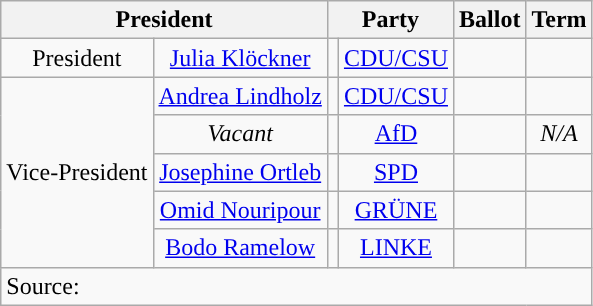<table class=wikitable style="text-align:center">
<tr>
<th colspan=2>President</th>
<th colspan=2>Party</th>
<th>Ballot</th>
<th>Term</th>
</tr>
<tr>
<td>President</td>
<td><a href='#'>Julia Klöckner</a></td>
<td style="background:"></td>
<td><a href='#'>CDU/CSU</a></td>
<td></td>
<td></td>
</tr>
<tr>
<td rowspan=5>Vice-President</td>
<td><a href='#'>Andrea Lindholz</a></td>
<td style="background:"></td>
<td><a href='#'>CDU/CSU</a></td>
<td></td>
<td></td>
</tr>
<tr>
<td><em>Vacant</em></td>
<td style="background:"></td>
<td><a href='#'>AfD</a></td>
<td></td>
<td><em>N/A</em></td>
</tr>
<tr>
<td><a href='#'>Josephine Ortleb</a></td>
<td style="background:"></td>
<td><a href='#'>SPD</a></td>
<td></td>
<td></td>
</tr>
<tr>
<td><a href='#'>Omid Nouripour</a></td>
<td style="background:"></td>
<td><a href='#'>GRÜNE</a></td>
<td></td>
<td></td>
</tr>
<tr>
<td><a href='#'>Bodo Ramelow</a></td>
<td style="background:"></td>
<td><a href='#'>LINKE</a></td>
<td></td>
<td></td>
</tr>
<tr>
<td align=left colspan=6>Source: </td>
</tr>
</table>
